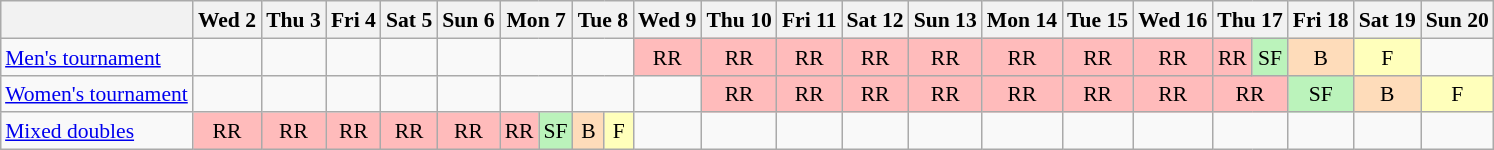<table class="wikitable" style="margin:0.5em auto; font-size:90%; line-height:1.25em;text-align:center">
<tr>
<th></th>
<th>Wed 2</th>
<th>Thu 3</th>
<th>Fri 4</th>
<th>Sat 5</th>
<th>Sun 6</th>
<th colspan="2">Mon 7</th>
<th colspan="2">Tue 8</th>
<th>Wed 9</th>
<th>Thu 10</th>
<th>Fri 11</th>
<th>Sat 12</th>
<th>Sun 13</th>
<th>Mon 14</th>
<th>Tue 15</th>
<th>Wed 16</th>
<th colspan="2">Thu 17</th>
<th>Fri 18</th>
<th>Sat 19</th>
<th>Sun 20</th>
</tr>
<tr>
<td align="left"><a href='#'>Men's tournament</a></td>
<td></td>
<td></td>
<td></td>
<td></td>
<td></td>
<td colspan="2"></td>
<td colspan="2"></td>
<td style="background-color:#FFBBBB">RR</td>
<td style="background-color:#FFBBBB">RR</td>
<td style="background-color:#FFBBBB">RR</td>
<td style="background-color:#FFBBBB">RR</td>
<td style="background-color:#FFBBBB">RR</td>
<td style="background-color:#FFBBBB">RR</td>
<td style="background-color:#FFBBBB">RR</td>
<td style="background-color:#FFBBBB">RR</td>
<td style="background-color:#FFBBBB">RR</td>
<td style="background-color:#BBF3BB">SF</td>
<td style="background-color:#FEDCBA">B</td>
<td style="background-color:#FFFFBB">F</td>
<td></td>
</tr>
<tr>
<td align="left"><a href='#'>Women's tournament</a></td>
<td></td>
<td></td>
<td></td>
<td></td>
<td></td>
<td colspan="2"></td>
<td colspan="2"></td>
<td></td>
<td style="background-color:#FFBBBB">RR</td>
<td style="background-color:#FFBBBB">RR</td>
<td style="background-color:#FFBBBB">RR</td>
<td style="background-color:#FFBBBB">RR</td>
<td style="background-color:#FFBBBB">RR</td>
<td style="background-color:#FFBBBB">RR</td>
<td style="background-color:#FFBBBB">RR</td>
<td style="background-color:#FFBBBB" colspan="2">RR</td>
<td style="background-color:#BBF3BB">SF</td>
<td style="background-color:#FEDCBA">B</td>
<td style="background-color:#FFFFBB">F</td>
</tr>
<tr>
<td align="left"><a href='#'>Mixed doubles</a></td>
<td style="background-color:#FFBBBB">RR</td>
<td style="background-color:#FFBBBB">RR</td>
<td style="background-color:#FFBBBB">RR</td>
<td style="background-color:#FFBBBB">RR</td>
<td style="background-color:#FFBBBB">RR</td>
<td style="background-color:#FFBBBB">RR</td>
<td style="background-color:#BBF3BB">SF</td>
<td style="background-color:#FEDCBA">B</td>
<td style="background-color:#FFFFBB">F</td>
<td></td>
<td></td>
<td></td>
<td></td>
<td></td>
<td></td>
<td></td>
<td></td>
<td colspan="2"></td>
<td></td>
<td></td>
<td></td>
</tr>
</table>
